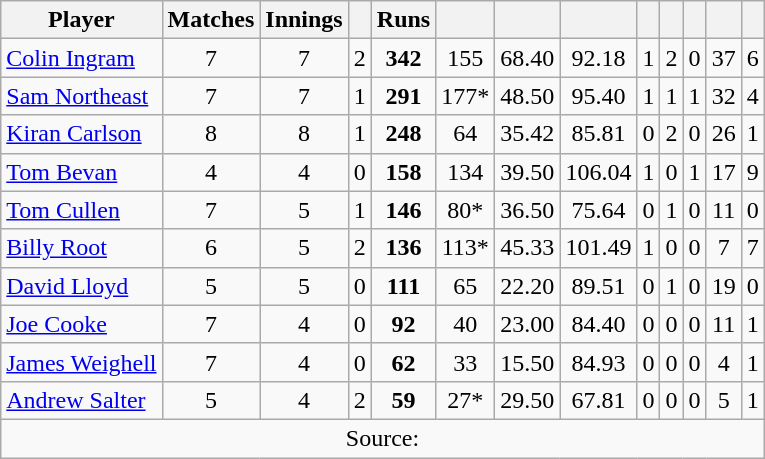<table class="wikitable" style="text-align:center">
<tr>
<th>Player</th>
<th>Matches</th>
<th>Innings</th>
<th></th>
<th>Runs</th>
<th></th>
<th></th>
<th></th>
<th></th>
<th></th>
<th></th>
<th></th>
<th></th>
</tr>
<tr>
<td align="left"><a href='#'>Colin Ingram</a></td>
<td>7</td>
<td>7</td>
<td>2</td>
<td><strong>342</strong></td>
<td>155</td>
<td>68.40</td>
<td>92.18</td>
<td>1</td>
<td>2</td>
<td>0</td>
<td>37</td>
<td>6</td>
</tr>
<tr>
<td align="left"><a href='#'>Sam Northeast</a></td>
<td>7</td>
<td>7</td>
<td>1</td>
<td><strong>291</strong></td>
<td>177*</td>
<td>48.50</td>
<td>95.40</td>
<td>1</td>
<td>1</td>
<td>1</td>
<td>32</td>
<td>4</td>
</tr>
<tr>
<td align="left"><a href='#'>Kiran Carlson</a></td>
<td>8</td>
<td>8</td>
<td>1</td>
<td><strong>248</strong></td>
<td>64</td>
<td>35.42</td>
<td>85.81</td>
<td>0</td>
<td>2</td>
<td>0</td>
<td>26</td>
<td>1</td>
</tr>
<tr>
<td align="left"><a href='#'>Tom Bevan</a></td>
<td>4</td>
<td>4</td>
<td>0</td>
<td><strong>158</strong></td>
<td>134</td>
<td>39.50</td>
<td>106.04</td>
<td>1</td>
<td>0</td>
<td>1</td>
<td>17</td>
<td>9</td>
</tr>
<tr>
<td align="left"><a href='#'>Tom Cullen</a></td>
<td>7</td>
<td>5</td>
<td>1</td>
<td><strong>146</strong></td>
<td>80*</td>
<td>36.50</td>
<td>75.64</td>
<td>0</td>
<td>1</td>
<td>0</td>
<td>11</td>
<td>0</td>
</tr>
<tr>
<td align="left"><a href='#'>Billy Root</a></td>
<td>6</td>
<td>5</td>
<td>2</td>
<td><strong>136</strong></td>
<td>113*</td>
<td>45.33</td>
<td>101.49</td>
<td>1</td>
<td>0</td>
<td>0</td>
<td>7</td>
<td>7</td>
</tr>
<tr>
<td align="left"><a href='#'>David Lloyd</a></td>
<td>5</td>
<td>5</td>
<td>0</td>
<td><strong>111</strong></td>
<td>65</td>
<td>22.20</td>
<td>89.51</td>
<td>0</td>
<td>1</td>
<td>0</td>
<td>19</td>
<td>0</td>
</tr>
<tr>
<td align="left"><a href='#'>Joe Cooke</a></td>
<td>7</td>
<td>4</td>
<td>0</td>
<td><strong>92</strong></td>
<td>40</td>
<td>23.00</td>
<td>84.40</td>
<td>0</td>
<td>0</td>
<td>0</td>
<td>11</td>
<td>1</td>
</tr>
<tr>
<td align="left"><a href='#'>James Weighell</a></td>
<td>7</td>
<td>4</td>
<td>0</td>
<td><strong>62</strong></td>
<td>33</td>
<td>15.50</td>
<td>84.93</td>
<td>0</td>
<td>0</td>
<td>0</td>
<td>4</td>
<td>1</td>
</tr>
<tr>
<td align="left"><a href='#'>Andrew Salter</a></td>
<td>5</td>
<td>4</td>
<td>2</td>
<td><strong>59</strong></td>
<td>27*</td>
<td>29.50</td>
<td>67.81</td>
<td>0</td>
<td>0</td>
<td>0</td>
<td>5</td>
<td>1</td>
</tr>
<tr>
<td colspan="13">Source:</td>
</tr>
</table>
